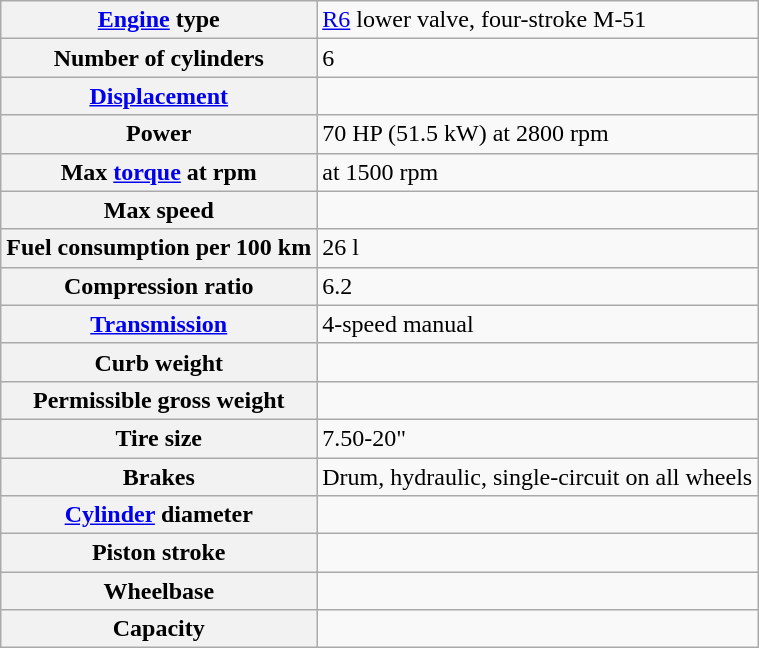<table class="wikitable">
<tr>
<th><strong><a href='#'>Engine</a> type</strong></th>
<td><a href='#'>R6</a> lower valve, four-stroke M-51</td>
</tr>
<tr>
<th>Number of cylinders</th>
<td>6</td>
</tr>
<tr>
<th><a href='#'>Displacement</a></th>
<td></td>
</tr>
<tr>
<th>Power</th>
<td>70 HP (51.5 kW) at 2800 rpm</td>
</tr>
<tr>
<th>Max <a href='#'>torque</a> at rpm</th>
<td> at 1500 rpm</td>
</tr>
<tr>
<th>Max speed</th>
<td></td>
</tr>
<tr>
<th>Fuel consumption per 100 km</th>
<td>26 l</td>
</tr>
<tr>
<th>Compression ratio</th>
<td>6.2</td>
</tr>
<tr>
<th><a href='#'>Transmission</a></th>
<td>4-speed manual</td>
</tr>
<tr>
<th>Curb weight</th>
<td></td>
</tr>
<tr>
<th>Permissible gross weight</th>
<td></td>
</tr>
<tr>
<th>Tire size</th>
<td>7.50-20"</td>
</tr>
<tr>
<th>Brakes</th>
<td>Drum, hydraulic, single-circuit on all wheels</td>
</tr>
<tr>
<th><a href='#'>Cylinder</a> diameter</th>
<td></td>
</tr>
<tr>
<th>Piston stroke</th>
<td></td>
</tr>
<tr>
<th>Wheelbase</th>
<td></td>
</tr>
<tr>
<th>Capacity</th>
<td></td>
</tr>
</table>
